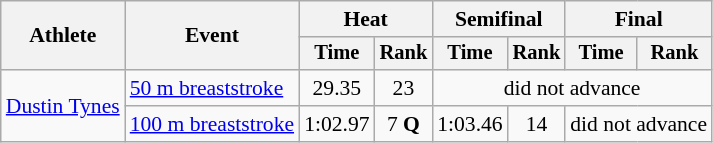<table class=wikitable style="font-size:90%">
<tr>
<th rowspan=2>Athlete</th>
<th rowspan=2>Event</th>
<th colspan="2">Heat</th>
<th colspan="2">Semifinal</th>
<th colspan="2">Final</th>
</tr>
<tr style="font-size:95%">
<th>Time</th>
<th>Rank</th>
<th>Time</th>
<th>Rank</th>
<th>Time</th>
<th>Rank</th>
</tr>
<tr align=center>
<td align=left rowspan=2><a href='#'>Dustin Tynes</a></td>
<td align=left><a href='#'>50 m breaststroke</a></td>
<td>29.35</td>
<td>23</td>
<td colspan=4>did not advance</td>
</tr>
<tr align=center>
<td align=left><a href='#'>100 m breaststroke</a></td>
<td>1:02.97</td>
<td>7 <strong>Q</strong></td>
<td>1:03.46</td>
<td>14</td>
<td colspan=2>did not advance</td>
</tr>
</table>
